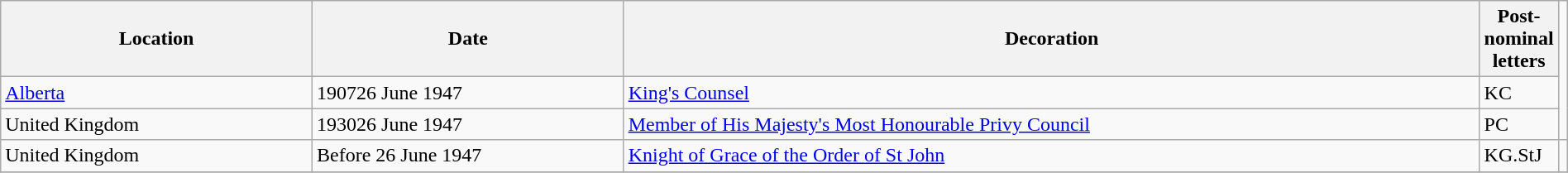<table class="wikitable" style="width:100%;">
<tr>
<th style="width:20%;">Location</th>
<th style="width:20%;">Date</th>
<th style="width:55%;">Decoration</th>
<th style="width:5%;">Post-nominal letters</th>
</tr>
<tr>
<td><a href='#'>Alberta</a></td>
<td>190726 June 1947</td>
<td><a href='#'>King's Counsel</a></td>
<td>KC</td>
</tr>
<tr>
<td>United Kingdom</td>
<td>193026 June 1947</td>
<td><a href='#'>Member of His Majesty's Most Honourable Privy Council</a></td>
<td>PC</td>
</tr>
<tr>
<td>United Kingdom</td>
<td>Before 26 June 1947</td>
<td><a href='#'>Knight of Grace of the Order of St John</a></td>
<td>KG.StJ</td>
<td></td>
</tr>
<tr>
</tr>
</table>
